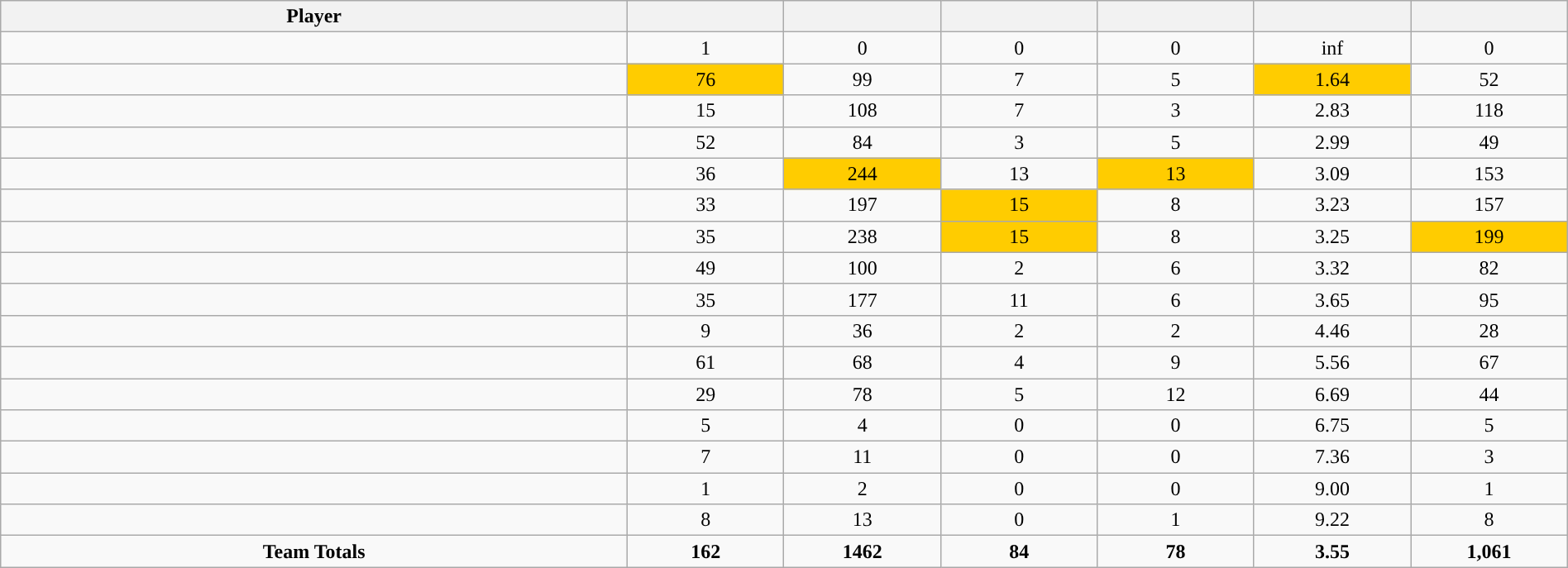<table class="wikitable sortable" style="text-align:center;" width="100%">
<tr>
<th width="40%">Player</th>
<th width="10%"></th>
<th width="10%" data-sort-type="number"></th>
<th width="10%"></th>
<th width="10%"></th>
<th width="10%"></th>
<th width="10%"></th>
</tr>
<tr>
<td></td>
<td>1</td>
<td>0</td>
<td>0</td>
<td>0</td>
<td>inf</td>
<td>0</td>
</tr>
<tr>
<td></td>
<td style="background:#fc0;">76</td>
<td>99</td>
<td>7</td>
<td>5</td>
<td style="background:#fc0;">1.64</td>
<td>52</td>
</tr>
<tr>
<td></td>
<td>15</td>
<td>108</td>
<td>7</td>
<td>3</td>
<td>2.83</td>
<td>118</td>
</tr>
<tr>
<td></td>
<td>52</td>
<td>84</td>
<td>3</td>
<td>5</td>
<td>2.99</td>
<td>49</td>
</tr>
<tr>
<td></td>
<td>36</td>
<td style="background:#fc0;">244</td>
<td>13</td>
<td style="background:#fc0;">13</td>
<td>3.09</td>
<td>153</td>
</tr>
<tr>
<td></td>
<td>33</td>
<td>197</td>
<td style="background:#fc0;">15</td>
<td>8</td>
<td>3.23</td>
<td>157</td>
</tr>
<tr>
<td></td>
<td>35</td>
<td>238</td>
<td style="background:#fc0;">15</td>
<td>8</td>
<td>3.25</td>
<td style="background:#fc0;">199</td>
</tr>
<tr>
<td></td>
<td>49</td>
<td>100</td>
<td>2</td>
<td>6</td>
<td>3.32</td>
<td>82</td>
</tr>
<tr>
<td></td>
<td>35</td>
<td>177</td>
<td>11</td>
<td>6</td>
<td>3.65</td>
<td>95</td>
</tr>
<tr>
<td></td>
<td>9</td>
<td>36</td>
<td>2</td>
<td>2</td>
<td>4.46</td>
<td>28</td>
</tr>
<tr>
<td></td>
<td>61</td>
<td>68</td>
<td>4</td>
<td>9</td>
<td>5.56</td>
<td>67</td>
</tr>
<tr>
<td></td>
<td>29</td>
<td>78</td>
<td>5</td>
<td>12</td>
<td>6.69</td>
<td>44</td>
</tr>
<tr>
<td></td>
<td>5</td>
<td>4</td>
<td>0</td>
<td>0</td>
<td>6.75</td>
<td>5</td>
</tr>
<tr>
<td></td>
<td>7</td>
<td>11</td>
<td>0</td>
<td>0</td>
<td>7.36</td>
<td>3</td>
</tr>
<tr>
<td></td>
<td>1</td>
<td>2</td>
<td>0</td>
<td>0</td>
<td>9.00</td>
<td>1</td>
</tr>
<tr>
<td></td>
<td>8</td>
<td>13</td>
<td>0</td>
<td>1</td>
<td>9.22</td>
<td>8</td>
</tr>
<tr>
<td><strong>Team Totals</strong></td>
<td><strong>162</strong></td>
<td><strong>1462</strong></td>
<td><strong>84</strong></td>
<td><strong>78</strong></td>
<td><strong>3.55</strong></td>
<td><strong>1,061</strong></td>
</tr>
</table>
